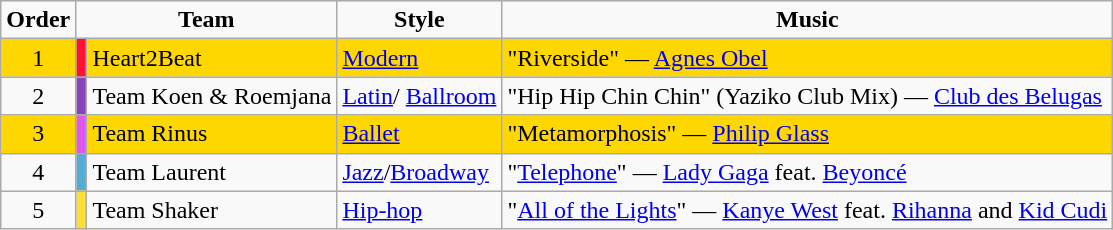<table class="wikitable">
<tr>
<td style="text-align:center;"><strong>Order</strong></td>
<td style="text-align:center;" colspan=2><strong>Team</strong></td>
<td style="text-align:center;"><strong>Style</strong></td>
<td style="text-align:center;"><strong>Music</strong></td>
</tr>
<tr bgcolor="gold">
<td style="text-align:center;">1</td>
<td bgcolor="#FF1234"></td>
<td><div>Heart2Beat</div></td>
<td><a href='#'>Modern</a></td>
<td>"Riverside" — <a href='#'>Agnes Obel</a></td>
</tr>
<tr>
<td style="text-align:center;">2</td>
<td bgcolor="#8743BA"></td>
<td><div>Team Koen & Roemjana</div></td>
<td><a href='#'>Latin</a>/ <a href='#'>Ballroom</a></td>
<td>"Hip Hip Chin Chin" (Yaziko Club Mix) — <a href='#'>Club des Belugas</a></td>
</tr>
<tr bgcolor="gold">
<td style="text-align:center;">3</td>
<td bgcolor="#DE57EF"></td>
<td><div>Team Rinus</div></td>
<td><a href='#'>Ballet</a></td>
<td>"Metamorphosis" — <a href='#'>Philip Glass</a></td>
</tr>
<tr>
<td style="text-align:center;">4</td>
<td bgcolor="#52ACD3"></td>
<td><div>Team Laurent</div></td>
<td><a href='#'>Jazz</a>/<a href='#'>Broadway</a></td>
<td>"<a href='#'>Telephone</a>" — <a href='#'>Lady Gaga</a> feat. <a href='#'>Beyoncé</a></td>
</tr>
<tr>
<td style="text-align:center;">5</td>
<td bgcolor="#FFDE34"></td>
<td><div>Team Shaker</div></td>
<td><a href='#'>Hip-hop</a></td>
<td>"<a href='#'>All of the Lights</a>" — <a href='#'>Kanye West</a> feat. <a href='#'>Rihanna</a> and <a href='#'>Kid Cudi</a></td>
</tr>
</table>
